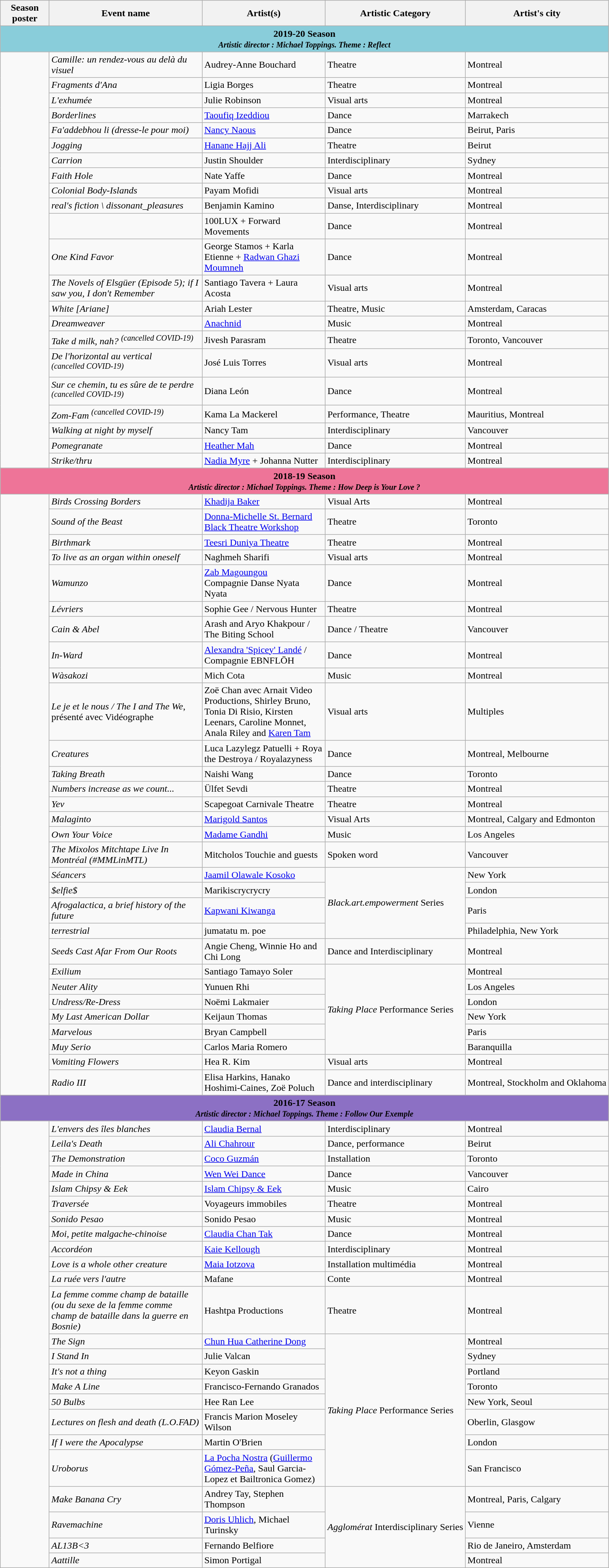<table class="wikitable mw-collapsible">
<tr>
<th width="75 px">Season poster</th>
<th width="250px">Event name</th>
<th width="200px">Artist(s)</th>
<th>Artistic Category</th>
<th>Artist's city</th>
</tr>
<tr>
<th colspan="5" style="background: #89CDDA;">2019-20 Season<br><em><small>Artistic director : Michael Toppings. Theme : Reflect</small></em></th>
</tr>
<tr>
<td rowspan="22"></td>
<td><em>Camille: un rendez-vous au delà du visuel</em></td>
<td>Audrey-Anne Bouchard</td>
<td>Theatre</td>
<td>Montreal</td>
</tr>
<tr>
<td><em>Fragments d'Ana</em></td>
<td>Ligia Borges</td>
<td>Theatre</td>
<td>Montreal</td>
</tr>
<tr>
<td><em>L'exhumée</em></td>
<td>Julie Robinson</td>
<td>Visual arts</td>
<td>Montreal</td>
</tr>
<tr>
<td><em>Borderlines</em></td>
<td><a href='#'>Taoufiq Izeddiou</a></td>
<td>Dance</td>
<td>Marrakech</td>
</tr>
<tr>
<td><em>Fa'addebhou li (dresse-le pour moi)</em></td>
<td><a href='#'>Nancy Naous</a></td>
<td>Dance</td>
<td>Beirut, Paris</td>
</tr>
<tr>
<td><em>Jogging</em></td>
<td><a href='#'>Hanane Hajj Ali</a></td>
<td>Theatre</td>
<td>Beirut</td>
</tr>
<tr>
<td><em>Carrion</em></td>
<td>Justin Shoulder</td>
<td>Interdisciplinary</td>
<td>Sydney</td>
</tr>
<tr>
<td><em>Faith Hole</em></td>
<td>Nate Yaffe</td>
<td>Dance</td>
<td>Montreal</td>
</tr>
<tr>
<td><em>Colonial Body-Islands</em></td>
<td>Payam Mofidi</td>
<td>Visual arts</td>
<td>Montreal</td>
</tr>
<tr>
<td><em>real's fiction \ dissonant_pleasures</em></td>
<td>Benjamin Kamino</td>
<td>Danse, Interdisciplinary</td>
<td>Montreal</td>
</tr>
<tr>
<td><em></em></td>
<td>100LUX + Forward Movements</td>
<td>Dance</td>
<td>Montreal</td>
</tr>
<tr>
<td><em>One Kind Favor</em></td>
<td>George Stamos + Karla Etienne + <a href='#'>Radwan Ghazi Moumneh</a></td>
<td>Dance</td>
<td>Montreal</td>
</tr>
<tr>
<td><em>The Novels of Elsgüer (Episode 5); if I saw you, I don't Remember</em></td>
<td>Santiago Tavera + Laura Acosta</td>
<td>Visual arts</td>
<td>Montreal</td>
</tr>
<tr>
<td><em>White [Ariane]</em></td>
<td>Ariah Lester</td>
<td>Theatre, Music</td>
<td>Amsterdam, Caracas</td>
</tr>
<tr>
<td><em>Dreamweaver</em></td>
<td><a href='#'>Anachnid</a></td>
<td>Music</td>
<td>Montreal</td>
</tr>
<tr>
<td><em>Take d milk, nah? <sup>(cancelled COVID-19)</sup></em></td>
<td>Jivesh Parasram</td>
<td>Theatre</td>
<td>Toronto, Vancouver</td>
</tr>
<tr>
<td><em>De l'horizontal au vertical</em><br><sup><em>(cancelled COVID-19)</em></sup></td>
<td>José Luis Torres</td>
<td>Visual arts</td>
<td>Montreal</td>
</tr>
<tr>
<td><em>Sur ce chemin, tu es sûre de te perdre <sup>(cancelled COVID-19)</sup></em></td>
<td>Diana León</td>
<td>Dance</td>
<td>Montreal</td>
</tr>
<tr>
<td><em>Zom-Fam <sup>(cancelled COVID-19)</sup></em></td>
<td>Kama La Mackerel</td>
<td>Performance, Theatre</td>
<td>Mauritius, Montreal</td>
</tr>
<tr>
<td><em>Walking at night by myself</em></td>
<td>Nancy Tam</td>
<td>Interdisciplinary</td>
<td>Vancouver</td>
</tr>
<tr>
<td><em>Pomegranate</em></td>
<td><a href='#'>Heather Mah</a></td>
<td>Dance</td>
<td>Montreal</td>
</tr>
<tr>
<td><em>Strike/thru</em></td>
<td><a href='#'>Nadia Myre</a> + Johanna Nutter</td>
<td>Interdisciplinary</td>
<td>Montreal</td>
</tr>
<tr>
<th colspan="5" style="background: #ee7498;">2018-19 Season<br><em><small>Artistic director : Michael Toppings. Theme : How Deep is Your Love ?</small></em></th>
</tr>
<tr>
<td rowspan="30"></td>
<td><em>Birds Crossing Borders</em></td>
<td><a href='#'>Khadija Baker</a></td>
<td>Visual Arts</td>
<td>Montreal</td>
</tr>
<tr>
<td><em>Sound of the Beast</em></td>
<td><a href='#'>Donna-Michelle St. Bernard</a><br><a href='#'>Black Theatre Workshop</a></td>
<td>Theatre</td>
<td>Toronto</td>
</tr>
<tr>
<td><em>Birthmark</em></td>
<td><a href='#'>Teesri Duniya Theatre</a></td>
<td>Theatre</td>
<td>Montreal</td>
</tr>
<tr>
<td><em>To live as an organ within oneself</em></td>
<td>Naghmeh Sharifi</td>
<td>Visual arts</td>
<td>Montreal</td>
</tr>
<tr>
<td><em>Wamunzo</em></td>
<td><a href='#'>Zab Magoungou</a><br>Compagnie Danse Nyata Nyata</td>
<td>Dance</td>
<td>Montreal</td>
</tr>
<tr>
<td><em>Lévriers</em></td>
<td>Sophie Gee / Nervous Hunter</td>
<td>Theatre</td>
<td>Montreal</td>
</tr>
<tr>
<td><em>Cain & Abel</em></td>
<td>Arash and Aryo Khakpour / The Biting School</td>
<td>Dance / Theatre</td>
<td>Vancouver</td>
</tr>
<tr>
<td><em>In-Ward</em></td>
<td><a href='#'>Alexandra 'Spicey' Landé</a> / Compagnie EBNFLŌH</td>
<td>Dance</td>
<td>Montreal</td>
</tr>
<tr>
<td><em>Wàsakozi</em></td>
<td>Mich Cota</td>
<td>Music</td>
<td>Montreal</td>
</tr>
<tr>
<td><em>Le je et le nous / The I and The We</em>, présenté avec Vidéographe</td>
<td>Zoë Chan avec Arnait Video Productions, Shirley Bruno, Tonia Di Risio, Kirsten Leenars, Caroline Monnet, Anala Riley and <a href='#'>Karen Tam</a></td>
<td>Visual arts</td>
<td>Multiples</td>
</tr>
<tr>
<td><em>Creatures</em></td>
<td>Luca Lazylegz Patuelli + Roya the Destroya / Royalazyness</td>
<td>Dance</td>
<td>Montreal, Melbourne</td>
</tr>
<tr>
<td><em>Taking Breath</em></td>
<td>Naishi Wang</td>
<td>Dance</td>
<td>Toronto</td>
</tr>
<tr>
<td><em>Numbers increase as we count...</em></td>
<td>Ülfet Sevdi</td>
<td>Theatre</td>
<td>Montreal</td>
</tr>
<tr>
<td><em>Yev</em></td>
<td>Scapegoat Carnivale Theatre</td>
<td>Theatre</td>
<td>Montreal</td>
</tr>
<tr>
<td><em>Malaginto</em></td>
<td><a href='#'>Marigold Santos</a></td>
<td>Visual Arts</td>
<td>Montreal, Calgary and Edmonton</td>
</tr>
<tr>
<td><em>Own Your Voice</em></td>
<td><a href='#'>Madame Gandhi</a></td>
<td>Music</td>
<td>Los Angeles</td>
</tr>
<tr>
<td><em>The Mixolos Mitchtape Live In Montréal (#MMLinMTL)</em></td>
<td>Mitcholos Touchie and guests</td>
<td>Spoken word</td>
<td>Vancouver</td>
</tr>
<tr>
<td><em>Séancers</em></td>
<td><a href='#'>Jaamil Olawale Kosoko</a></td>
<td rowspan="4"><em>Black.art.empowerment</em> Series</td>
<td>New York</td>
</tr>
<tr>
<td><em>$elfie$</em></td>
<td>Marikiscrycrycry</td>
<td>London</td>
</tr>
<tr>
<td><em>Afrogalactica, a brief history of the future</em></td>
<td><a href='#'>Kapwani Kiwanga</a></td>
<td>Paris</td>
</tr>
<tr>
<td><em>terrestrial</em></td>
<td>jumatatu m. poe</td>
<td>Philadelphia, New York</td>
</tr>
<tr>
<td><em>Seeds Cast Afar From Our Roots</em></td>
<td>Angie Cheng, Winnie Ho and Chi Long</td>
<td>Dance and Interdisciplinary</td>
<td>Montreal</td>
</tr>
<tr>
<td><em>Exilium</em></td>
<td>Santiago Tamayo Soler</td>
<td rowspan="6"><em>Taking Place</em> Performance Series</td>
<td>Montreal</td>
</tr>
<tr>
<td><em>Neuter Ality</em></td>
<td>Yunuen Rhi</td>
<td>Los Angeles</td>
</tr>
<tr>
<td><em>Undress/Re-Dress</em></td>
<td>Noëmi Lakmaier</td>
<td>London</td>
</tr>
<tr>
<td><em>My Last American Dollar</em></td>
<td>Keijaun Thomas</td>
<td>New York</td>
</tr>
<tr>
<td><em>Marvelous</em></td>
<td>Bryan Campbell</td>
<td>Paris</td>
</tr>
<tr>
<td><em>Muy Serio</em></td>
<td>Carlos Maria Romero</td>
<td>Baranquilla</td>
</tr>
<tr>
<td><em>Vomiting Flowers</em></td>
<td>Hea R. Kim</td>
<td>Visual arts</td>
<td>Montreal</td>
</tr>
<tr>
<td><em>Radio III</em></td>
<td>Elisa Harkins, Hanako Hoshimi-Caines, Zoë Poluch</td>
<td>Dance and interdisciplinary</td>
<td>Montreal, Stockholm and Oklahoma</td>
</tr>
<tr>
<th colspan="5" style="background: #8c70c4;">2016-17 Season<br><em><small>Artistic director : Michael Toppings. Theme : Follow Our Exemple</small></em></th>
</tr>
<tr>
<td rowspan="24"></td>
<td><em>L'envers des îles blanches</em></td>
<td><a href='#'>Claudia Bernal</a></td>
<td>Interdisciplinary</td>
<td>Montreal</td>
</tr>
<tr>
<td><em>Leila's Death</em></td>
<td><a href='#'>Ali Chahrour</a></td>
<td>Dance, performance</td>
<td>Beirut</td>
</tr>
<tr>
<td><em>The Demonstration</em></td>
<td><a href='#'>Coco Guzmán</a></td>
<td>Installation</td>
<td>Toronto</td>
</tr>
<tr>
<td><em>Made in China</em></td>
<td><a href='#'>Wen Wei Dance</a></td>
<td>Dance</td>
<td>Vancouver</td>
</tr>
<tr>
<td><em>Islam Chipsy & Eek</em></td>
<td><a href='#'>Islam Chipsy & Eek</a></td>
<td>Music</td>
<td>Cairo</td>
</tr>
<tr>
<td><em>Traversée</em></td>
<td>Voyageurs immobiles</td>
<td>Theatre</td>
<td>Montreal</td>
</tr>
<tr>
<td><em>Sonido Pesao</em></td>
<td>Sonido Pesao</td>
<td>Music</td>
<td>Montreal</td>
</tr>
<tr>
<td><em>Moi, petite malgache-chinoise</em></td>
<td><a href='#'>Claudia Chan Tak</a></td>
<td>Dance</td>
<td>Montreal</td>
</tr>
<tr>
<td><em>Accordéon</em></td>
<td><a href='#'>Kaie Kellough</a></td>
<td>Interdisciplinary</td>
<td>Montreal</td>
</tr>
<tr>
<td><em>Love is a whole other creature</em></td>
<td><a href='#'>Maia Iotzova</a></td>
<td>Installation multimédia</td>
<td>Montreal</td>
</tr>
<tr>
<td><em>La ruée vers l'autre</em></td>
<td>Mafane</td>
<td>Conte</td>
<td>Montreal</td>
</tr>
<tr>
<td><em>La femme comme champ de bataille</em> <em>(ou du sexe de la femme comme champ de bataille dans la guerre en Bosnie)</em></td>
<td>Hashtpa Productions</td>
<td>Theatre</td>
<td>Montreal</td>
</tr>
<tr>
<td><em>The Sign</em></td>
<td><a href='#'>Chun Hua Catherine Dong</a></td>
<td rowspan="8"><em>Taking Place</em> Performance Series</td>
<td>Montreal</td>
</tr>
<tr>
<td><em>I Stand In</em></td>
<td>Julie Valcan</td>
<td>Sydney</td>
</tr>
<tr>
<td><em>It's not a thing</em></td>
<td>Keyon Gaskin</td>
<td>Portland</td>
</tr>
<tr>
<td><em>Make A Line</em></td>
<td>Francisco-Fernando Granados</td>
<td>Toronto</td>
</tr>
<tr>
<td><em>50 Bulbs</em></td>
<td>Hee Ran Lee</td>
<td>New York, Seoul</td>
</tr>
<tr>
<td><em>Lectures on flesh and death (L.O.FAD)</em></td>
<td>Francis Marion Moseley Wilson</td>
<td>Oberlin, Glasgow</td>
</tr>
<tr>
<td><em>If I were the Apocalypse</em></td>
<td>Martin O'Brien</td>
<td>London</td>
</tr>
<tr>
<td><em>Uroborus</em></td>
<td><a href='#'>La Pocha Nostra</a> (<a href='#'>Guillermo Gómez-Peña</a>, Saul Garcia-Lopez et Bailtronica Gomez)</td>
<td>San Francisco</td>
</tr>
<tr>
<td><em>Make Banana Cry</em></td>
<td>Andrey Tay, Stephen Thompson</td>
<td rowspan="4"><em>Agglomérat</em> Interdisciplinary Series</td>
<td>Montreal, Paris, Calgary</td>
</tr>
<tr>
<td><em>Ravemachine</em></td>
<td><a href='#'>Doris Uhlich</a>, Michael Turinsky</td>
<td>Vienne</td>
</tr>
<tr>
<td><em>AL13B<3</em></td>
<td>Fernando Belfiore</td>
<td>Rio de Janeiro, Amsterdam</td>
</tr>
<tr>
<td><em>Aattille</em></td>
<td>Simon Portigal</td>
<td>Montreal</td>
</tr>
</table>
